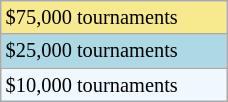<table class="wikitable" style="font-size:85%;" width=12%>
<tr style="background:#f7e98e;">
<td>$75,000 tournaments</td>
</tr>
<tr style="background:lightblue;">
<td>$25,000 tournaments</td>
</tr>
<tr style="background:#f0f8ff;">
<td>$10,000 tournaments</td>
</tr>
</table>
